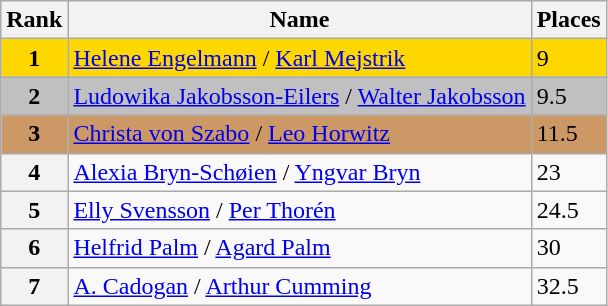<table class="wikitable">
<tr>
<th>Rank</th>
<th>Name</th>
<th>Places</th>
</tr>
<tr bgcolor=gold>
<td align=center><strong>1</strong></td>
<td> <a href='#'>Helene Engelmann</a> / <a href='#'>Karl Mejstrik</a></td>
<td>9</td>
</tr>
<tr bgcolor=silver>
<td align=center><strong>2</strong></td>
<td> <a href='#'>Ludowika Jakobsson-Eilers</a> / <a href='#'>Walter Jakobsson</a></td>
<td>9.5</td>
</tr>
<tr bgcolor=cc9966>
<td align=center><strong>3</strong></td>
<td> <a href='#'>Christa von Szabo</a> / <a href='#'>Leo Horwitz</a></td>
<td>11.5</td>
</tr>
<tr>
<th>4</th>
<td> <a href='#'>Alexia Bryn-Schøien</a> / <a href='#'>Yngvar Bryn</a></td>
<td>23</td>
</tr>
<tr>
<th>5</th>
<td> <a href='#'>Elly Svensson</a> / <a href='#'>Per Thorén</a></td>
<td>24.5</td>
</tr>
<tr>
<th>6</th>
<td> <a href='#'>Helfrid Palm</a> / <a href='#'>Agard Palm</a></td>
<td>30</td>
</tr>
<tr>
<th>7</th>
<td> <a href='#'>A. Cadogan</a> / <a href='#'>Arthur Cumming</a></td>
<td>32.5</td>
</tr>
</table>
